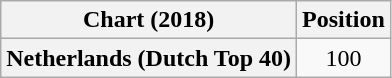<table class="wikitable plainrowheaders" style="text-align:center">
<tr>
<th scope="col">Chart (2018)</th>
<th scope="col">Position</th>
</tr>
<tr>
<th scope="row">Netherlands (Dutch Top 40)</th>
<td>100</td>
</tr>
</table>
